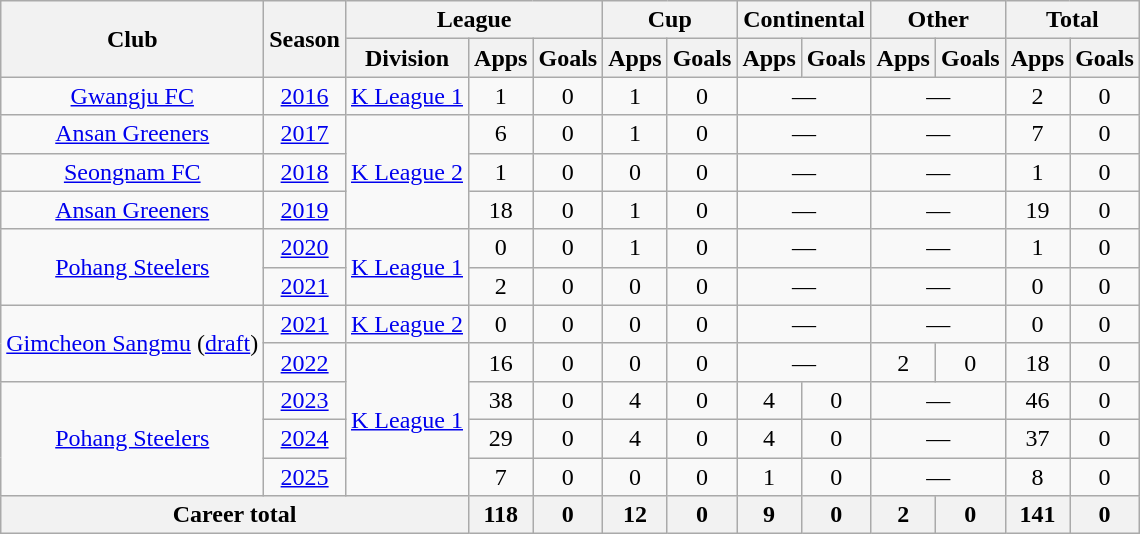<table class="wikitable" style="text-align: center">
<tr>
<th rowspan="2">Club</th>
<th rowspan="2">Season</th>
<th colspan="3">League</th>
<th colspan="2">Cup</th>
<th colspan="2">Continental</th>
<th colspan="2">Other</th>
<th colspan="2">Total</th>
</tr>
<tr>
<th>Division</th>
<th>Apps</th>
<th>Goals</th>
<th>Apps</th>
<th>Goals</th>
<th>Apps</th>
<th>Goals</th>
<th>Apps</th>
<th>Goals</th>
<th>Apps</th>
<th>Goals</th>
</tr>
<tr>
<td><a href='#'>Gwangju FC</a></td>
<td><a href='#'>2016</a></td>
<td><a href='#'>K League 1</a></td>
<td>1</td>
<td>0</td>
<td>1</td>
<td>0</td>
<td colspan=2>—</td>
<td colspan=2>—</td>
<td>2</td>
<td>0</td>
</tr>
<tr>
<td><a href='#'>Ansan Greeners</a></td>
<td><a href='#'>2017</a></td>
<td rowspan="3"><a href='#'>K League 2</a></td>
<td>6</td>
<td>0</td>
<td>1</td>
<td>0</td>
<td colspan=2>—</td>
<td colspan=2>—</td>
<td>7</td>
<td>0</td>
</tr>
<tr>
<td><a href='#'>Seongnam FC</a></td>
<td><a href='#'>2018</a></td>
<td>1</td>
<td>0</td>
<td>0</td>
<td>0</td>
<td colspan=2>—</td>
<td colspan=2>—</td>
<td>1</td>
<td>0</td>
</tr>
<tr>
<td><a href='#'>Ansan Greeners</a></td>
<td><a href='#'>2019</a></td>
<td>18</td>
<td>0</td>
<td>1</td>
<td>0</td>
<td colspan=2>—</td>
<td colspan=2>—</td>
<td>19</td>
<td>0</td>
</tr>
<tr>
<td rowspan="2"><a href='#'>Pohang Steelers</a></td>
<td><a href='#'>2020</a></td>
<td rowspan="2"><a href='#'>K League 1</a></td>
<td>0</td>
<td>0</td>
<td>1</td>
<td>0</td>
<td colspan=2>—</td>
<td colspan=2>—</td>
<td>1</td>
<td>0</td>
</tr>
<tr>
<td><a href='#'>2021</a></td>
<td>2</td>
<td>0</td>
<td>0</td>
<td>0</td>
<td colspan=2>—</td>
<td colspan=2>—</td>
<td>0</td>
<td>0</td>
</tr>
<tr>
<td rowspan="2"><a href='#'>Gimcheon Sangmu</a> (<a href='#'>draft</a>)</td>
<td><a href='#'>2021</a></td>
<td><a href='#'>K League 2</a></td>
<td>0</td>
<td>0</td>
<td>0</td>
<td>0</td>
<td colspan=2>—</td>
<td colspan=2>—</td>
<td>0</td>
<td>0</td>
</tr>
<tr>
<td><a href='#'>2022</a></td>
<td rowspan="4"><a href='#'>K League 1</a></td>
<td>16</td>
<td>0</td>
<td>0</td>
<td>0</td>
<td colspan=2>—</td>
<td>2</td>
<td>0</td>
<td>18</td>
<td>0</td>
</tr>
<tr>
<td rowspan="3"><a href='#'>Pohang Steelers</a></td>
<td><a href='#'>2023</a></td>
<td>38</td>
<td>0</td>
<td>4</td>
<td>0</td>
<td>4</td>
<td>0</td>
<td colspan=2>—</td>
<td>46</td>
<td>0</td>
</tr>
<tr>
<td><a href='#'>2024</a></td>
<td>29</td>
<td>0</td>
<td>4</td>
<td>0</td>
<td>4</td>
<td>0</td>
<td colspan=2>—</td>
<td>37</td>
<td>0</td>
</tr>
<tr>
<td><a href='#'>2025</a></td>
<td>7</td>
<td>0</td>
<td>0</td>
<td>0</td>
<td>1</td>
<td>0</td>
<td colspan=2>—</td>
<td>8</td>
<td>0</td>
</tr>
<tr>
<th colspan=3>Career total</th>
<th>118</th>
<th>0</th>
<th>12</th>
<th>0</th>
<th>9</th>
<th>0</th>
<th>2</th>
<th>0</th>
<th>141</th>
<th>0</th>
</tr>
</table>
